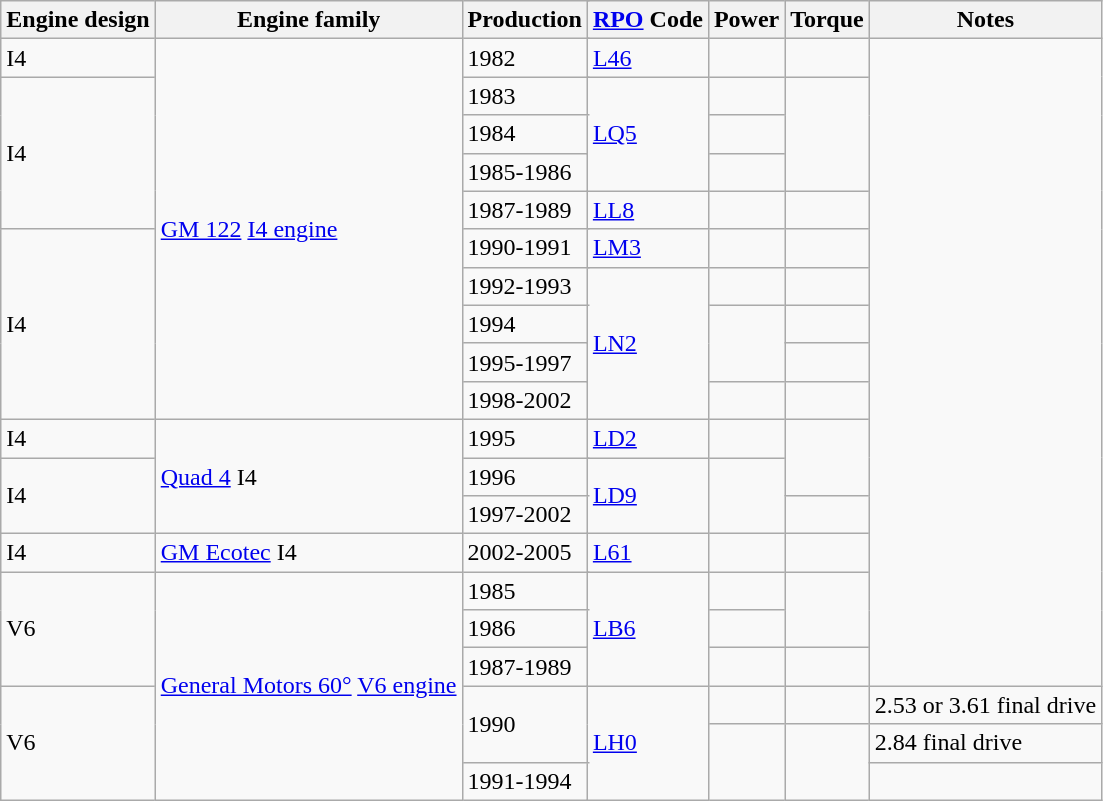<table class="wikitable">
<tr>
<th colspan="2">Engine design</th>
<th colspan="2">Engine family</th>
<th colspan="2">Production</th>
<th colspan="2"><a href='#'>RPO</a> Code</th>
<th colspan="2">Power</th>
<th colspan="2">Torque</th>
<th colspan="2">Notes</th>
</tr>
<tr>
<td colspan="2"> I4</td>
<td colspan="2" rowspan="10"><a href='#'>GM 122</a> <a href='#'>I4 engine</a></td>
<td colspan="2">1982</td>
<td colspan="2"><a href='#'>L46</a></td>
<td colspan="2"></td>
<td colspan="2"></td>
</tr>
<tr>
<td colspan="2" rowspan="4"> I4</td>
<td colspan="2">1983</td>
<td colspan="2" rowspan="3"><a href='#'>LQ5</a></td>
<td colspan="2"></td>
<td colspan="2" rowspan="3"></td>
</tr>
<tr>
<td colspan="2">1984</td>
<td colspan="2"></td>
</tr>
<tr>
<td colspan="2">1985-1986</td>
<td colspan="2"></td>
</tr>
<tr>
<td colspan="2">1987-1989</td>
<td colspan="2"><a href='#'>LL8</a></td>
<td colspan="2"></td>
<td colspan="2"></td>
</tr>
<tr>
<td colspan="2" rowspan="5"> I4</td>
<td colspan="2">1990-1991</td>
<td colspan="2"><a href='#'>LM3</a></td>
<td colspan="2"></td>
<td colspan="2"></td>
</tr>
<tr>
<td colspan="2">1992-1993</td>
<td colspan="2" rowspan="4"><a href='#'>LN2</a></td>
<td colspan="2"></td>
<td colspan="2"></td>
</tr>
<tr>
<td colspan="2">1994</td>
<td colspan="2" rowspan="2"></td>
<td colspan="2"></td>
</tr>
<tr>
<td colspan="2">1995-1997</td>
<td colspan="2"></td>
</tr>
<tr>
<td colspan="2">1998-2002</td>
<td colspan="2"></td>
<td colspan="2"></td>
</tr>
<tr>
<td colspan="2"> I4</td>
<td colspan="2" rowspan="3"><a href='#'>Quad 4</a> I4</td>
<td colspan="2">1995</td>
<td colspan="2"><a href='#'>LD2</a></td>
<td colspan="2"></td>
<td colspan="2" rowspan="2"></td>
</tr>
<tr>
<td colspan="2" rowspan="2"> I4</td>
<td colspan="2">1996</td>
<td colspan="2" rowspan="2"><a href='#'>LD9</a></td>
<td colspan="2" rowspan="2"></td>
</tr>
<tr>
<td colspan="2">1997-2002</td>
<td colspan="2"></td>
</tr>
<tr>
<td colspan="2"> I4</td>
<td colspan="2"><a href='#'>GM Ecotec</a> I4</td>
<td colspan="2">2002-2005</td>
<td colspan="2"><a href='#'>L61</a></td>
<td colspan="2"></td>
<td colspan="2"></td>
</tr>
<tr>
<td colspan="2" rowspan="3"> V6</td>
<td colspan="2" rowspan="6"><a href='#'>General Motors 60°</a> <a href='#'>V6 engine</a></td>
<td colspan="2">1985</td>
<td colspan="2" rowspan="3"><a href='#'>LB6</a></td>
<td colspan="2"></td>
<td colspan="2" rowspan="2"></td>
</tr>
<tr>
<td colspan="2">1986</td>
<td colspan="2"></td>
</tr>
<tr>
<td colspan="2">1987-1989</td>
<td colspan="2"></td>
<td colspan="2"></td>
</tr>
<tr>
<td colspan="2" rowspan="3"> V6</td>
<td colspan="2" rowspan="2">1990</td>
<td colspan="2" rowspan="3"><a href='#'>LH0</a></td>
<td colspan="2"></td>
<td colspan="2"></td>
<td colspan="2">2.53 or 3.61 final drive</td>
</tr>
<tr>
<td colspan="2" rowspan="2"></td>
<td colspan="2" rowspan="2"></td>
<td colspan="2">2.84 final drive</td>
</tr>
<tr>
<td colspan="2">1991-1994</td>
</tr>
</table>
